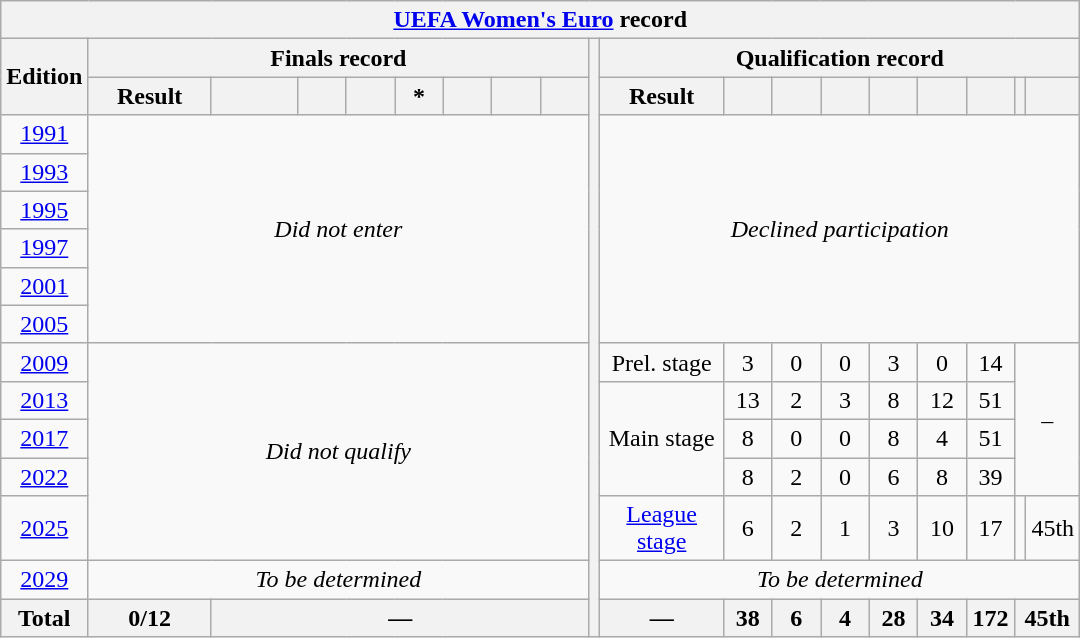<table class="wikitable">
<tr>
<th colspan=19><a href='#'>UEFA Women's Euro</a> record</th>
</tr>
<tr>
<th rowspan=2>Edition</th>
<th colspan=8>Finals record</th>
<th rowspan=100></th>
<th colspan=9>Qualification record</th>
</tr>
<tr>
<th width=75px>Result</th>
<th width=50px></th>
<th width=25px></th>
<th width=25px></th>
<th width=25px>*</th>
<th width=25px></th>
<th width=25px></th>
<th width=25px><br></th>
<th width=75px>Result</th>
<th width=25px></th>
<th width=25px></th>
<th width=25px></th>
<th width=25px></th>
<th width=25px></th>
<th width=25px></th>
<th></th>
<th></th>
</tr>
<tr align=center>
<td> <a href='#'>1991</a></td>
<td colspan=8 rowspan=6><em>Did not enter</em></td>
<td colspan=9 rowspan=6><em>Declined participation</em></td>
</tr>
<tr align=center>
<td> <a href='#'>1993</a></td>
</tr>
<tr align=center>
<td> <a href='#'>1995</a></td>
</tr>
<tr align=center>
<td>  <a href='#'>1997</a></td>
</tr>
<tr align=center>
<td> <a href='#'>2001</a></td>
</tr>
<tr align=center>
<td> <a href='#'>2005</a></td>
</tr>
<tr align=center>
<td> <a href='#'>2009</a></td>
<td colspan=8 rowspan=5><em>Did not qualify</em></td>
<td>Prel. stage</td>
<td>3</td>
<td>0</td>
<td>0</td>
<td>3</td>
<td>0</td>
<td>14</td>
<td colspan=2 rowspan=4>–</td>
</tr>
<tr align=center>
<td> <a href='#'>2013</a></td>
<td rowspan=3>Main stage</td>
<td>13</td>
<td>2</td>
<td>3</td>
<td>8</td>
<td>12</td>
<td>51</td>
</tr>
<tr align=center>
<td> <a href='#'>2017</a></td>
<td>8</td>
<td>0</td>
<td>0</td>
<td>8</td>
<td>4</td>
<td>51</td>
</tr>
<tr align=center>
<td> <a href='#'>2022</a></td>
<td>8</td>
<td>2</td>
<td>0</td>
<td>6</td>
<td>8</td>
<td>39</td>
</tr>
<tr align=center>
<td> <a href='#'>2025</a></td>
<td><a href='#'>League stage</a></td>
<td>6</td>
<td>2</td>
<td>1</td>
<td>3</td>
<td>10</td>
<td>17</td>
<td></td>
<td>45th</td>
</tr>
<tr align=center>
<td><a href='#'>2029</a></td>
<td colspan=8><em>To be determined</em></td>
<td colspan=9><em>To be determined</em></td>
</tr>
<tr align=center>
<th>Total</th>
<th>0/12</th>
<th colspan=7>—</th>
<th>—</th>
<th>38</th>
<th>6</th>
<th>4</th>
<th>28</th>
<th>34</th>
<th>172</th>
<th colspan=2>45th</th>
</tr>
</table>
